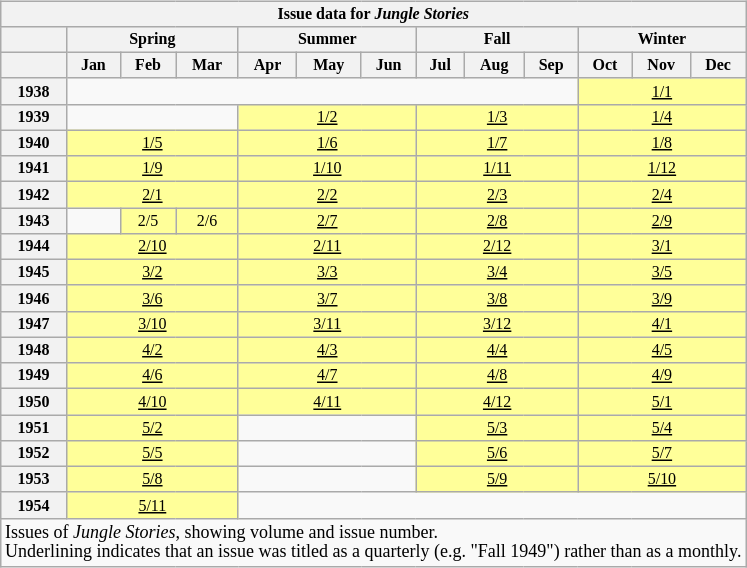<table class="wikitable mw-collapsible mw-collapsed collapsible" style="font-size: 8pt; line-height: 9pt; margin-right: 2em; text-align: center; float: left">
<tr>
<th colspan="13">Issue data for <em>Jungle Stories</em></th>
</tr>
<tr>
<th></th>
<th colspan="3">Spring</th>
<th colspan="3">Summer</th>
<th colspan="3">Fall</th>
<th colspan="3">Winter</th>
</tr>
<tr>
<th></th>
<th>Jan</th>
<th>Feb</th>
<th>Mar</th>
<th>Apr</th>
<th>May</th>
<th>Jun</th>
<th>Jul</th>
<th>Aug</th>
<th>Sep</th>
<th>Oct</th>
<th>Nov</th>
<th>Dec</th>
</tr>
<tr>
<th>1938</th>
<td colspan="9"></td>
<td colspan="3" bgcolor="#ffff99"><u>1/1</u></td>
</tr>
<tr>
<th>1939</th>
<td colspan="3"></td>
<td colspan="3" bgcolor="#ffff99"><u>1/2</u></td>
<td colspan="3" bgcolor="#ffff99"><u>1/3</u></td>
<td colspan="3" bgcolor="#ffff99"><u>1/4</u></td>
</tr>
<tr>
<th>1940</th>
<td colspan="3" bgcolor="#ffff99"><u>1/5</u></td>
<td colspan="3" bgcolor="#ffff99"><u>1/6</u></td>
<td colspan="3" bgcolor="#ffff99"><u>1/7</u></td>
<td colspan="3" bgcolor="#ffff99"><u>1/8</u></td>
</tr>
<tr>
<th>1941</th>
<td colspan="3" bgcolor="#ffff99"><u>1/9</u></td>
<td colspan="3" bgcolor="#ffff99"><u>1/10</u></td>
<td colspan="3" bgcolor="#ffff99"><u>1/11</u></td>
<td colspan="3" bgcolor="#ffff99"><u>1/12</u></td>
</tr>
<tr>
<th>1942</th>
<td colspan="3" bgcolor="#ffff99"><u>2/1</u></td>
<td colspan="3" bgcolor="#ffff99"><u>2/2</u></td>
<td colspan="3" bgcolor="#ffff99"><u>2/3</u></td>
<td colspan="3" bgcolor="#ffff99"><u>2/4</u></td>
</tr>
<tr>
<th>1943</th>
<td></td>
<td bgcolor="#ffff99">2/5</td>
<td bgcolor="#ffff99">2/6</td>
<td colspan="3" bgcolor="#ffff99"><u>2/7</u></td>
<td colspan="3" bgcolor="#ffff99"><u>2/8</u></td>
<td colspan="3" bgcolor="#ffff99"><u>2/9</u></td>
</tr>
<tr>
<th>1944</th>
<td colspan="3" bgcolor="#ffff99"><u>2/10</u></td>
<td colspan="3" bgcolor="#ffff99"><u>2/11</u></td>
<td colspan="3" bgcolor="#ffff99"><u>2/12</u></td>
<td colspan="3" bgcolor="#ffff99"><u>3/1</u></td>
</tr>
<tr>
<th>1945</th>
<td colspan="3" bgcolor="#ffff99"><u>3/2</u></td>
<td colspan="3" bgcolor="#ffff99"><u>3/3</u></td>
<td colspan="3" bgcolor="#ffff99"><u>3/4</u></td>
<td colspan="3" bgcolor="#ffff99"><u>3/5</u></td>
</tr>
<tr>
<th>1946</th>
<td colspan="3" bgcolor="#ffff99"><u>3/6</u></td>
<td colspan="3" bgcolor="#ffff99"><u>3/7</u></td>
<td colspan="3" bgcolor="#ffff99"><u>3/8</u></td>
<td colspan="3" bgcolor="#ffff99"><u>3/9</u></td>
</tr>
<tr>
<th>1947</th>
<td colspan="3" bgcolor="#ffff99"><u>3/10</u></td>
<td colspan="3" bgcolor="#ffff99"><u>3/11</u></td>
<td colspan="3" bgcolor="#ffff99"><u>3/12</u></td>
<td colspan="3" bgcolor="#ffff99"><u>4/1</u></td>
</tr>
<tr>
<th>1948</th>
<td colspan="3" bgcolor="#ffff99"><u>4/2</u></td>
<td colspan="3" bgcolor="#ffff99"><u>4/3</u></td>
<td colspan="3" bgcolor="#ffff99"><u>4/4</u></td>
<td colspan="3" bgcolor="#ffff99"><u>4/5</u></td>
</tr>
<tr>
<th>1949</th>
<td colspan="3" bgcolor="#ffff99"><u>4/6</u></td>
<td colspan="3" bgcolor="#ffff99"><u>4/7</u></td>
<td colspan="3" bgcolor="#ffff99"><u>4/8</u></td>
<td colspan="3" bgcolor="#ffff99"><u>4/9</u></td>
</tr>
<tr>
<th>1950</th>
<td colspan="3" bgcolor="#ffff99"><u>4/10</u></td>
<td colspan="3" bgcolor="#ffff99"><u>4/11</u></td>
<td colspan="3" bgcolor="#ffff99"><u>4/12</u></td>
<td colspan="3" bgcolor="#ffff99"><u>5/1</u></td>
</tr>
<tr>
<th>1951</th>
<td colspan="3" bgcolor="#ffff99"><u>5/2</u></td>
<td colspan="3"></td>
<td colspan="3" bgcolor="#ffff99"><u>5/3</u></td>
<td colspan="3" bgcolor="#ffff99"><u>5/4</u></td>
</tr>
<tr>
<th>1952</th>
<td colspan="3" bgcolor="#ffff99"><u>5/5</u></td>
<td colspan="3"></td>
<td colspan="3" bgcolor="#ffff99"><u>5/6</u></td>
<td colspan="3" bgcolor="#ffff99"><u>5/7</u></td>
</tr>
<tr>
<th>1953</th>
<td colspan="3" bgcolor="#ffff99"><u>5/8</u></td>
<td colspan="3"></td>
<td colspan="3" bgcolor="#ffff99"><u>5/9</u></td>
<td colspan="3" bgcolor="#ffff99"><u>5/10</u></td>
</tr>
<tr>
<th>1954</th>
<td colspan="3" bgcolor="#ffff99"><u>5/11</u></td>
<td colspan="9"></td>
</tr>
<tr>
<td colspan="13" style="font-size: 9pt; text-align:left; line-height: 10pt;">Issues of <em>Jungle Stories</em>, showing volume and issue number.<br>Underlining indicates that an issue was titled as a quarterly (e.g.
"Fall 1949") rather than as a monthly.</td>
</tr>
</table>
